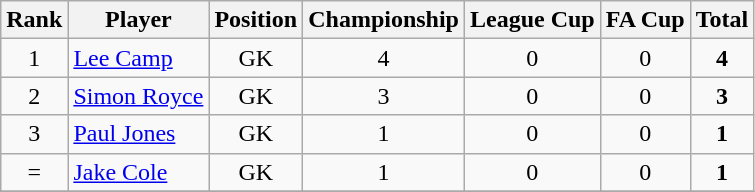<table class="wikitable">
<tr>
<th>Rank</th>
<th>Player</th>
<th>Position</th>
<th>Championship</th>
<th>League Cup</th>
<th>FA Cup</th>
<th>Total</th>
</tr>
<tr>
<td align=center>1</td>
<td> <a href='#'>Lee Camp</a></td>
<td align=center>GK</td>
<td align=center>4</td>
<td align=center>0</td>
<td align=center>0</td>
<td align=center><strong>4</strong></td>
</tr>
<tr>
<td align=center>2</td>
<td> <a href='#'>Simon Royce</a></td>
<td align=center>GK</td>
<td align=center>3</td>
<td align=center>0</td>
<td align=center>0</td>
<td align=center><strong>3</strong></td>
</tr>
<tr>
<td align=center>3</td>
<td> <a href='#'>Paul Jones</a></td>
<td align=center>GK</td>
<td align=center>1</td>
<td align=center>0</td>
<td align=center>0</td>
<td align=center><strong>1</strong></td>
</tr>
<tr>
<td align=center>=</td>
<td> <a href='#'>Jake Cole</a></td>
<td align=center>GK</td>
<td align=center>1</td>
<td align=center>0</td>
<td align=center>0</td>
<td align=center><strong>1</strong></td>
</tr>
<tr>
</tr>
</table>
